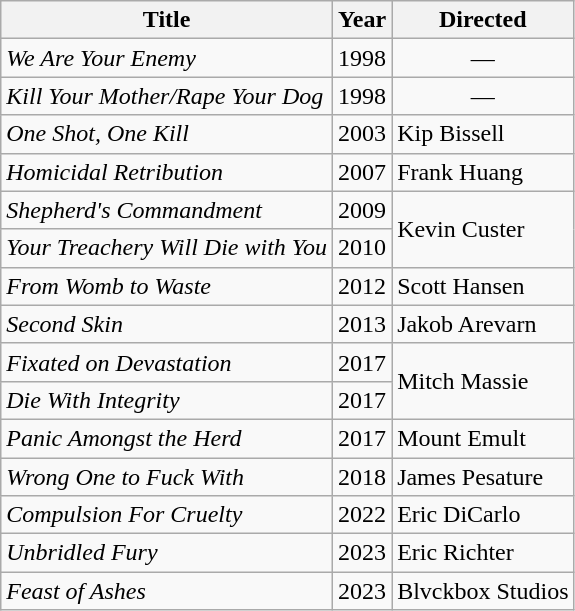<table class="wikitable">
<tr>
<th>Title</th>
<th>Year</th>
<th>Directed</th>
</tr>
<tr>
<td><em>We Are Your Enemy</em></td>
<td>1998</td>
<td style="text-align:center;">—</td>
</tr>
<tr>
<td><em>Kill Your Mother/Rape Your Dog</em></td>
<td>1998</td>
<td style="text-align:center;">—</td>
</tr>
<tr>
<td><em>One Shot, One Kill</em></td>
<td>2003</td>
<td>Kip Bissell</td>
</tr>
<tr>
<td><em>Homicidal Retribution</em></td>
<td>2007</td>
<td>Frank Huang</td>
</tr>
<tr>
<td><em>Shepherd's Commandment</em></td>
<td>2009</td>
<td rowspan=2>Kevin Custer</td>
</tr>
<tr>
<td><em>Your Treachery Will Die with You</em></td>
<td>2010</td>
</tr>
<tr>
<td><em>From Womb to Waste</em></td>
<td>2012</td>
<td>Scott Hansen</td>
</tr>
<tr>
<td><em>Second Skin</em></td>
<td>2013</td>
<td>Jakob Arevarn</td>
</tr>
<tr>
<td><em>Fixated on Devastation</em></td>
<td>2017</td>
<td rowspan=2>Mitch Massie</td>
</tr>
<tr>
<td><em>Die With Integrity</em></td>
<td>2017</td>
</tr>
<tr>
<td><em>Panic Amongst the Herd</em></td>
<td>2017</td>
<td>Mount Emult</td>
</tr>
<tr>
<td><em>Wrong One to Fuck With</em></td>
<td>2018</td>
<td>James Pesature</td>
</tr>
<tr>
<td><em>Compulsion For Cruelty</em></td>
<td>2022</td>
<td>Eric DiCarlo</td>
</tr>
<tr>
<td><em>Unbridled Fury</em></td>
<td>2023</td>
<td>Eric Richter</td>
</tr>
<tr>
<td><em>Feast of Ashes</em></td>
<td>2023</td>
<td>Blvckbox Studios</td>
</tr>
</table>
